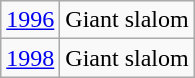<table class="wikitable">
<tr>
<td><a href='#'>1996</a></td>
<td>Giant slalom</td>
</tr>
<tr>
<td><a href='#'>1998</a></td>
<td>Giant slalom</td>
</tr>
</table>
